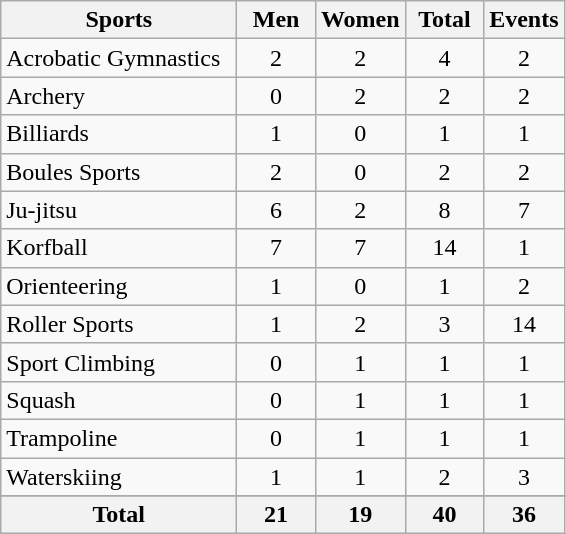<table class="wikitable sortable" style="text-align:center;">
<tr>
<th width=150>Sports</th>
<th width=45>Men</th>
<th width=45>Women</th>
<th width=45>Total</th>
<th width=45>Events</th>
</tr>
<tr>
<td align=left>Acrobatic Gymnastics</td>
<td>2</td>
<td>2</td>
<td>4</td>
<td>2</td>
</tr>
<tr>
<td align=left>Archery</td>
<td>0</td>
<td>2</td>
<td>2</td>
<td>2</td>
</tr>
<tr>
<td align=left>Billiards</td>
<td>1</td>
<td>0</td>
<td>1</td>
<td>1</td>
</tr>
<tr>
<td align=left>Boules Sports</td>
<td>2</td>
<td>0</td>
<td>2</td>
<td>2</td>
</tr>
<tr>
<td align=left>Ju-jitsu</td>
<td>6</td>
<td>2</td>
<td>8</td>
<td>7</td>
</tr>
<tr>
<td align=left>Korfball</td>
<td>7</td>
<td>7</td>
<td>14</td>
<td>1</td>
</tr>
<tr>
<td align=left>Orienteering</td>
<td>1</td>
<td>0</td>
<td>1</td>
<td>2</td>
</tr>
<tr>
<td align=left>Roller Sports</td>
<td>1</td>
<td>2</td>
<td>3</td>
<td>14</td>
</tr>
<tr>
<td align=left>Sport Climbing</td>
<td>0</td>
<td>1</td>
<td>1</td>
<td>1</td>
</tr>
<tr>
<td align=left>Squash</td>
<td>0</td>
<td>1</td>
<td>1</td>
<td>1</td>
</tr>
<tr>
<td align=left>Trampoline</td>
<td>0</td>
<td>1</td>
<td>1</td>
<td>1</td>
</tr>
<tr>
<td align=left>Waterskiing</td>
<td>1</td>
<td>1</td>
<td>2</td>
<td>3</td>
</tr>
<tr>
</tr>
<tr class="sortbottom">
<th>Total</th>
<th>21</th>
<th>19</th>
<th>40</th>
<th>36</th>
</tr>
</table>
